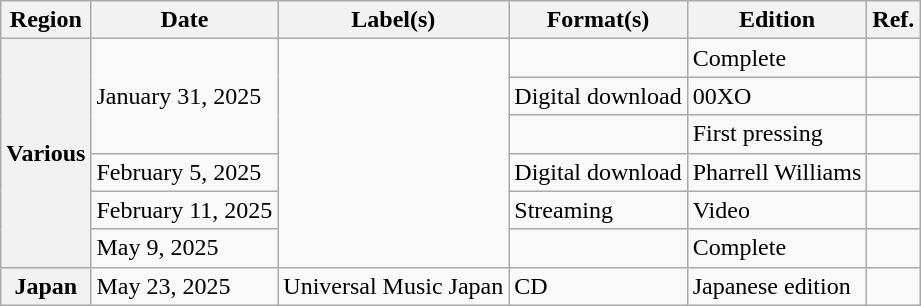<table class="wikitable plainrowheaders">
<tr>
<th scope="col">Region</th>
<th scope="col">Date</th>
<th scope="col">Label(s)</th>
<th scope="col">Format(s)</th>
<th scope="col">Edition</th>
<th scope="col">Ref.</th>
</tr>
<tr>
<th scope="row" rowspan="6">Various</th>
<td rowspan="3">January 31, 2025</td>
<td rowspan="6"></td>
<td></td>
<td>Complete</td>
<td></td>
</tr>
<tr>
<td>Digital download</td>
<td>00XO</td>
<td></td>
</tr>
<tr>
<td></td>
<td>First pressing</td>
<td></td>
</tr>
<tr>
<td>February 5, 2025</td>
<td>Digital download</td>
<td>Pharrell Williams</td>
<td></td>
</tr>
<tr>
<td>February 11, 2025</td>
<td>Streaming</td>
<td>Video</td>
<td></td>
</tr>
<tr>
<td>May 9, 2025</td>
<td></td>
<td>Complete</td>
<td></td>
</tr>
<tr>
<th scope="row"><span>Japan</span></th>
<td>May 23, 2025</td>
<td>Universal Music Japan</td>
<td>CD</td>
<td>Japanese edition</td>
<td></td>
</tr>
</table>
